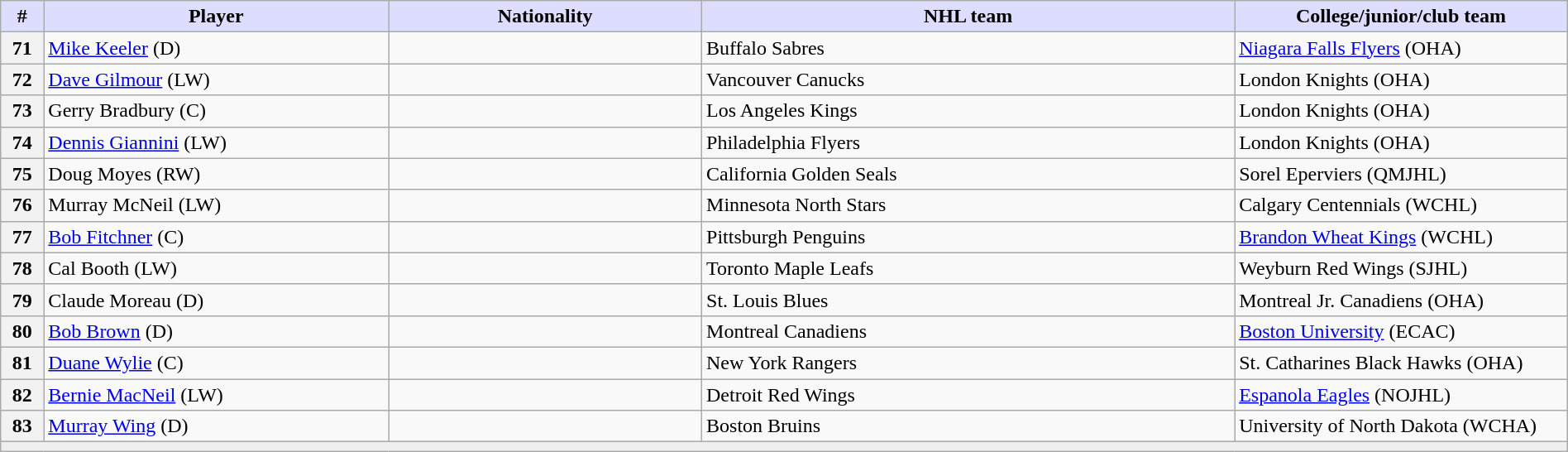<table class="wikitable" style="width: 100%">
<tr>
<th style="background:#ddf; width:2.75%;">#</th>
<th style="background:#ddf; width:22.0%;">Player</th>
<th style="background:#ddf; width:20.0%;">Nationality</th>
<th style="background:#ddf; width:34.0%;">NHL team</th>
<th style="background:#ddf; width:100.0%;">College/junior/club team</th>
</tr>
<tr>
<th>71</th>
<td><a href='#'>Mike Keeler</a> (D)</td>
<td></td>
<td>Buffalo Sabres</td>
<td><a href='#'>Niagara Falls Flyers</a> (OHA)</td>
</tr>
<tr>
<th>72</th>
<td><a href='#'>Dave Gilmour</a> (LW)</td>
<td></td>
<td>Vancouver Canucks</td>
<td>London Knights (OHA)</td>
</tr>
<tr>
<th>73</th>
<td>Gerry Bradbury (C)</td>
<td></td>
<td>Los Angeles Kings</td>
<td>London Knights (OHA)</td>
</tr>
<tr>
<th>74</th>
<td><a href='#'>Dennis Giannini</a> (LW)</td>
<td></td>
<td>Philadelphia Flyers</td>
<td>London Knights (OHA)</td>
</tr>
<tr>
<th>75</th>
<td>Doug Moyes (RW)</td>
<td></td>
<td>California Golden Seals</td>
<td>Sorel Eperviers (QMJHL)</td>
</tr>
<tr>
<th>76</th>
<td>Murray McNeil (LW)</td>
<td></td>
<td>Minnesota North Stars</td>
<td>Calgary Centennials (WCHL)</td>
</tr>
<tr>
<th>77</th>
<td><a href='#'>Bob Fitchner</a> (C)</td>
<td></td>
<td>Pittsburgh Penguins</td>
<td><a href='#'>Brandon Wheat Kings</a> (WCHL)</td>
</tr>
<tr>
<th>78</th>
<td>Cal Booth (LW)</td>
<td></td>
<td>Toronto Maple Leafs</td>
<td>Weyburn Red Wings (SJHL)</td>
</tr>
<tr>
<th>79</th>
<td>Claude Moreau (D)</td>
<td></td>
<td>St. Louis Blues</td>
<td>Montreal Jr. Canadiens (OHA)</td>
</tr>
<tr>
<th>80</th>
<td><a href='#'>Bob Brown</a> (D)</td>
<td></td>
<td>Montreal Canadiens</td>
<td><a href='#'>Boston University</a> (ECAC)</td>
</tr>
<tr>
<th>81</th>
<td><a href='#'>Duane Wylie</a> (C)</td>
<td></td>
<td>New York Rangers</td>
<td>St. Catharines Black Hawks (OHA)</td>
</tr>
<tr>
<th>82</th>
<td><a href='#'>Bernie MacNeil</a> (LW)</td>
<td></td>
<td>Detroit Red Wings</td>
<td><a href='#'>Espanola Eagles</a> (NOJHL)</td>
</tr>
<tr>
<th>83</th>
<td><a href='#'>Murray Wing</a> (D)</td>
<td></td>
<td>Boston Bruins</td>
<td>University of North Dakota (WCHA)</td>
</tr>
<tr>
<td align=center colspan="6" bgcolor="#efefef"></td>
</tr>
</table>
